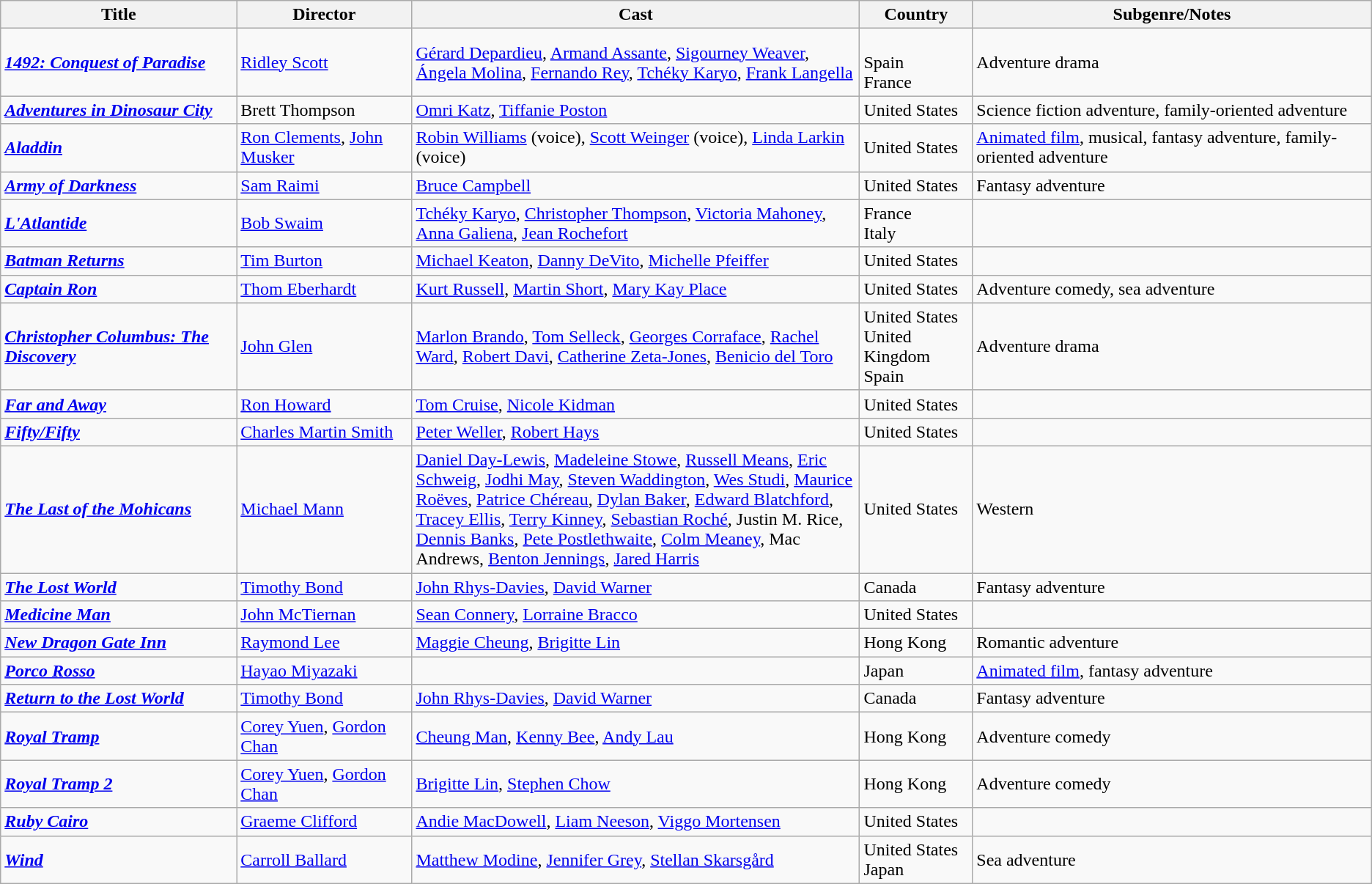<table class="wikitable">
<tr>
<th>Title</th>
<th>Director</th>
<th style="width: 400px;">Cast</th>
<th>Country</th>
<th>Subgenre/Notes</th>
</tr>
<tr>
<td><strong><em><a href='#'>1492: Conquest of Paradise</a></em></strong></td>
<td><a href='#'>Ridley Scott</a></td>
<td><a href='#'>Gérard Depardieu</a>, <a href='#'>Armand Assante</a>, <a href='#'>Sigourney Weaver</a>, <a href='#'>Ángela Molina</a>, <a href='#'>Fernando Rey</a>, <a href='#'>Tchéky Karyo</a>, <a href='#'>Frank Langella</a></td>
<td><br>Spain<br>France</td>
<td>Adventure drama</td>
</tr>
<tr>
<td><strong><em><a href='#'>Adventures in Dinosaur City</a></em></strong></td>
<td>Brett Thompson</td>
<td><a href='#'>Omri Katz</a>, <a href='#'>Tiffanie Poston</a></td>
<td>United States</td>
<td>Science fiction adventure, family-oriented adventure</td>
</tr>
<tr>
<td><strong><em><a href='#'>Aladdin</a></em></strong></td>
<td><a href='#'>Ron Clements</a>, <a href='#'>John Musker</a></td>
<td><a href='#'>Robin Williams</a> (voice), <a href='#'>Scott Weinger</a> (voice), <a href='#'>Linda Larkin</a> (voice)</td>
<td>United States</td>
<td><a href='#'>Animated film</a>, musical, fantasy adventure, family-oriented adventure</td>
</tr>
<tr>
<td><strong><em><a href='#'>Army of Darkness</a></em></strong></td>
<td><a href='#'>Sam Raimi</a></td>
<td><a href='#'>Bruce Campbell</a></td>
<td>United States</td>
<td>Fantasy adventure</td>
</tr>
<tr>
<td><strong><em><a href='#'>L'Atlantide</a></em></strong></td>
<td><a href='#'>Bob Swaim</a></td>
<td><a href='#'>Tchéky Karyo</a>, <a href='#'>Christopher Thompson</a>, <a href='#'>Victoria Mahoney</a>, <a href='#'>Anna Galiena</a>, <a href='#'>Jean Rochefort</a></td>
<td>France<br>Italy</td>
<td></td>
</tr>
<tr>
<td><strong><em><a href='#'>Batman Returns</a></em></strong></td>
<td><a href='#'>Tim Burton</a></td>
<td><a href='#'>Michael Keaton</a>, <a href='#'>Danny DeVito</a>, <a href='#'>Michelle Pfeiffer</a></td>
<td>United States</td>
<td></td>
</tr>
<tr>
<td><strong><em><a href='#'>Captain Ron</a></em></strong></td>
<td><a href='#'>Thom Eberhardt</a></td>
<td><a href='#'>Kurt Russell</a>, <a href='#'>Martin Short</a>, <a href='#'>Mary Kay Place</a></td>
<td>United States</td>
<td>Adventure comedy, sea adventure</td>
</tr>
<tr>
<td><strong><em><a href='#'>Christopher Columbus: The Discovery</a></em></strong></td>
<td><a href='#'>John Glen</a></td>
<td><a href='#'>Marlon Brando</a>, <a href='#'>Tom Selleck</a>, <a href='#'>Georges Corraface</a>, <a href='#'>Rachel Ward</a>, <a href='#'>Robert Davi</a>, <a href='#'>Catherine Zeta-Jones</a>, <a href='#'>Benicio del Toro</a></td>
<td>United States<br>United Kingdom<br>Spain</td>
<td>Adventure drama</td>
</tr>
<tr>
<td><strong><em><a href='#'>Far and Away</a></em></strong></td>
<td><a href='#'>Ron Howard</a></td>
<td><a href='#'>Tom Cruise</a>, <a href='#'>Nicole Kidman</a></td>
<td>United States</td>
<td></td>
</tr>
<tr>
<td><strong><em><a href='#'>Fifty/Fifty</a></em></strong></td>
<td><a href='#'>Charles Martin Smith</a></td>
<td><a href='#'>Peter Weller</a>, <a href='#'>Robert Hays</a></td>
<td>United States</td>
<td></td>
</tr>
<tr>
<td><strong><em><a href='#'>The Last of the Mohicans</a></em></strong></td>
<td><a href='#'>Michael Mann</a></td>
<td><a href='#'>Daniel Day-Lewis</a>, <a href='#'>Madeleine Stowe</a>, <a href='#'>Russell Means</a>, <a href='#'>Eric Schweig</a>, <a href='#'>Jodhi May</a>, <a href='#'>Steven Waddington</a>, <a href='#'>Wes Studi</a>, <a href='#'>Maurice Roëves</a>, <a href='#'>Patrice Chéreau</a>, <a href='#'>Dylan Baker</a>, <a href='#'>Edward Blatchford</a>, <a href='#'>Tracey Ellis</a>, <a href='#'>Terry Kinney</a>, <a href='#'>Sebastian Roché</a>, Justin M. Rice, <a href='#'>Dennis Banks</a>, <a href='#'>Pete Postlethwaite</a>, <a href='#'>Colm Meaney</a>, Mac Andrews, <a href='#'>Benton Jennings</a>, <a href='#'>Jared Harris</a></td>
<td>United States</td>
<td>Western</td>
</tr>
<tr>
<td><strong><em><a href='#'>The Lost World</a></em></strong></td>
<td><a href='#'>Timothy Bond</a></td>
<td><a href='#'>John Rhys-Davies</a>, <a href='#'>David Warner</a></td>
<td>Canada</td>
<td>Fantasy adventure</td>
</tr>
<tr>
<td><strong><em><a href='#'>Medicine Man</a></em></strong></td>
<td><a href='#'>John McTiernan</a></td>
<td><a href='#'>Sean Connery</a>, <a href='#'>Lorraine Bracco</a></td>
<td>United States</td>
<td><br></td>
</tr>
<tr>
<td><strong><em><a href='#'>New Dragon Gate Inn</a></em></strong></td>
<td><a href='#'>Raymond Lee</a></td>
<td><a href='#'>Maggie Cheung</a>, <a href='#'>Brigitte Lin</a></td>
<td>Hong Kong</td>
<td>Romantic adventure</td>
</tr>
<tr>
<td><strong><em><a href='#'>Porco Rosso</a></em></strong></td>
<td><a href='#'>Hayao Miyazaki</a></td>
<td></td>
<td>Japan</td>
<td><a href='#'>Animated film</a>, fantasy adventure</td>
</tr>
<tr>
<td><strong><em><a href='#'>Return to the Lost World</a></em></strong></td>
<td><a href='#'>Timothy Bond</a></td>
<td><a href='#'>John Rhys-Davies</a>, <a href='#'>David Warner</a></td>
<td>Canada</td>
<td>Fantasy adventure</td>
</tr>
<tr>
<td><strong><em><a href='#'>Royal Tramp</a></em></strong></td>
<td><a href='#'>Corey Yuen</a>, <a href='#'>Gordon Chan</a></td>
<td><a href='#'>Cheung Man</a>, <a href='#'>Kenny Bee</a>, <a href='#'>Andy Lau</a></td>
<td>Hong Kong</td>
<td>Adventure comedy</td>
</tr>
<tr>
<td><strong><em><a href='#'>Royal Tramp 2</a></em></strong></td>
<td><a href='#'>Corey Yuen</a>, <a href='#'>Gordon Chan</a></td>
<td><a href='#'>Brigitte Lin</a>, <a href='#'>Stephen Chow</a></td>
<td>Hong Kong</td>
<td>Adventure comedy</td>
</tr>
<tr>
<td><strong><em><a href='#'>Ruby Cairo</a></em></strong></td>
<td><a href='#'>Graeme Clifford</a></td>
<td><a href='#'>Andie MacDowell</a>, <a href='#'>Liam Neeson</a>, <a href='#'>Viggo Mortensen</a></td>
<td>United States</td>
<td></td>
</tr>
<tr>
<td><strong><em><a href='#'>Wind</a></em></strong></td>
<td><a href='#'>Carroll Ballard</a></td>
<td><a href='#'>Matthew Modine</a>, <a href='#'>Jennifer Grey</a>, <a href='#'>Stellan Skarsgård</a></td>
<td>United States<br>Japan</td>
<td>Sea adventure</td>
</tr>
</table>
